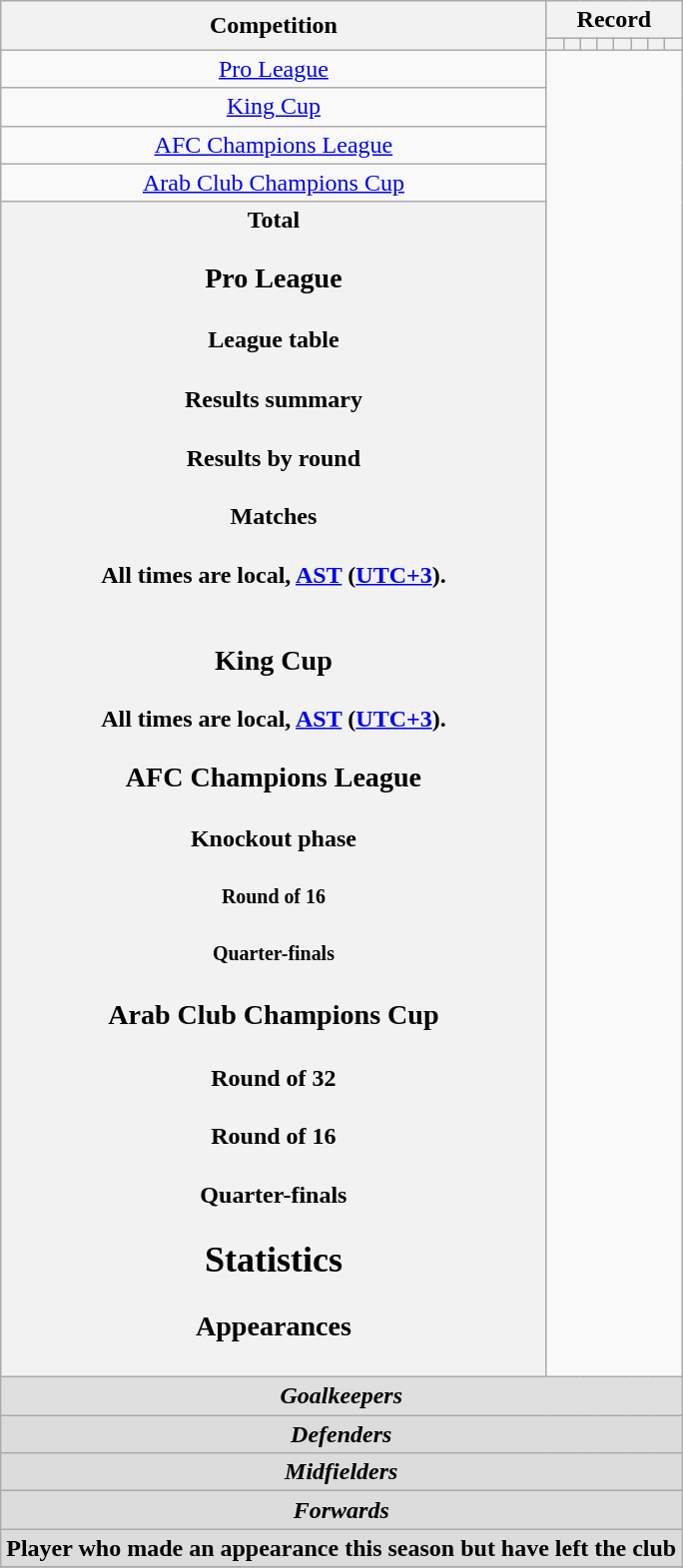<table class="wikitable" style="text-align: center">
<tr>
<th rowspan=2>Competition</th>
<th colspan=8>Record</th>
</tr>
<tr>
<th></th>
<th></th>
<th></th>
<th></th>
<th></th>
<th></th>
<th></th>
<th></th>
</tr>
<tr>
<td><a href='#'>Pro League</a><br></td>
</tr>
<tr>
<td><a href='#'>King Cup</a><br></td>
</tr>
<tr>
<td><a href='#'>AFC Champions League</a><br></td>
</tr>
<tr>
<td><a href='#'>Arab Club Champions Cup</a><br></td>
</tr>
<tr>
<th>Total<br>
<h3>Pro League</h3><h4>League table</h4><h4>Results summary</h4>
<h4>Results by round</h4><h4>Matches</h4>All times are local, <a href='#'>AST</a> (<a href='#'>UTC+3</a>).<br>


<br>





























<h3>King Cup</h3>
All times are local, <a href='#'>AST</a> (<a href='#'>UTC+3</a>).<br>

<h3>AFC Champions League</h3><h4>Knockout phase</h4><h5>Round of 16</h5>
<h5>Quarter-finals</h5>
<h3>Arab Club Champions Cup</h3><h4>Round of 32</h4>
<h4>Round of 16</h4>
<h4>Quarter-finals</h4>
<h2>Statistics</h2><h3>Appearances</h3></th>
</tr>
<tr>
<th colspan=18 style=background:#dcdcdcdc; text-align:center><em>Goalkeepers</em><br>



</th>
</tr>
<tr>
<th colspan=16 style=background:#dcdcdc; text-align:center><em>Defenders</em><br>









</th>
</tr>
<tr>
<th colspan=16 style=background:#dcdcdc; text-align:center><em>Midfielders</em><br>











</th>
</tr>
<tr>
<th colspan=16 style=background:#dcdcdc; text-align:center><em>Forwards</em><br>



</th>
</tr>
<tr>
<th colspan=18 style=background:#dcdcdc; text-align:center>Player who made an appearance this season but have left the club<br>





</th>
</tr>
<tr>
</tr>
</table>
